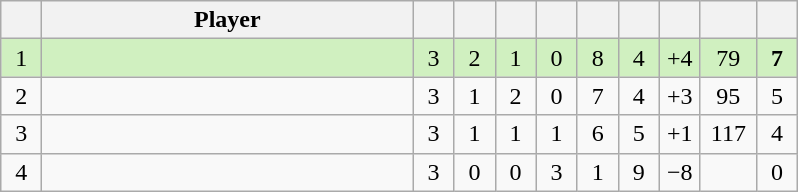<table class="wikitable" style="text-align:center; margin: 1em auto 1em auto, align:left">
<tr>
<th width=20></th>
<th width=240>Player</th>
<th width=20></th>
<th width=20></th>
<th width=20></th>
<th width=20></th>
<th width=20></th>
<th width=20></th>
<th width=20></th>
<th width=30></th>
<th width=20></th>
</tr>
<tr style="background:#D0F0C0;">
<td>1</td>
<td align=left></td>
<td>3</td>
<td>2</td>
<td>1</td>
<td>0</td>
<td>8</td>
<td>4</td>
<td>+4</td>
<td>79</td>
<td><strong>7</strong></td>
</tr>
<tr style=>
<td>2</td>
<td align=left></td>
<td>3</td>
<td>1</td>
<td>2</td>
<td>0</td>
<td>7</td>
<td>4</td>
<td>+3</td>
<td>95</td>
<td>5</td>
</tr>
<tr style=>
<td>3</td>
<td align=left></td>
<td>3</td>
<td>1</td>
<td>1</td>
<td>1</td>
<td>6</td>
<td>5</td>
<td>+1</td>
<td>117</td>
<td>4</td>
</tr>
<tr style=>
<td>4</td>
<td align=left></td>
<td>3</td>
<td>0</td>
<td>0</td>
<td>3</td>
<td>1</td>
<td>9</td>
<td>−8</td>
<td></td>
<td>0</td>
</tr>
</table>
